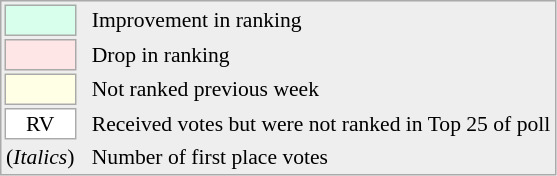<table align=left style="font-size:90%; border:1px solid #aaaaaa; white-space:nowrap; background:#eeeeee;">
<tr>
<td style="background:#d8ffeb; width:20px; border:1px solid #aaaaaa;"> </td>
<td rowspan=5> </td>
<td>Improvement in ranking</td>
</tr>
<tr>
<td style="background:#ffe6e6; width:20px; border:1px solid #aaaaaa;"> </td>
<td>Drop in ranking</td>
</tr>
<tr>
<td style="background:#ffffe6; width:20px; border:1px solid #aaaaaa;"> </td>
<td>Not ranked previous week</td>
</tr>
<tr>
<td align=center style="width:20px; border:1px solid #aaaaaa; background:white;">RV</td>
<td>Received votes but were not ranked in Top 25 of poll</td>
</tr>
<tr>
<td>(<em>Italics</em>)</td>
<td>Number of first place votes</td>
</tr>
</table>
